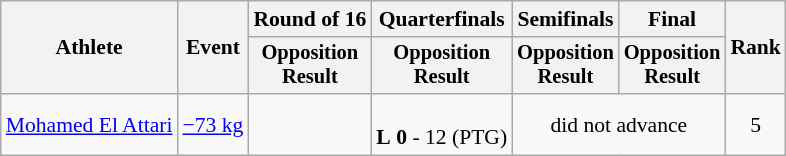<table class="wikitable" style="font-size:90%;">
<tr>
<th rowspan=2>Athlete</th>
<th rowspan=2>Event</th>
<th>Round of 16</th>
<th>Quarterfinals</th>
<th>Semifinals</th>
<th>Final</th>
<th rowspan=2>Rank</th>
</tr>
<tr style="font-size:95%">
<th>Opposition<br>Result</th>
<th>Opposition<br>Result</th>
<th>Opposition<br>Result</th>
<th>Opposition<br>Result</th>
</tr>
<tr align=center>
<td align=left><a href='#'>Mohamed El Attari</a></td>
<td align=left><a href='#'>−73 kg</a></td>
<td></td>
<td><br><strong>L</strong> <strong>0</strong> - 12 (PTG)</td>
<td colspan=2>did not advance</td>
<td>5</td>
</tr>
</table>
